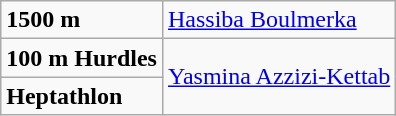<table class="wikitable">
<tr>
<td><strong>1500 m</strong></td>
<td><a href='#'>Hassiba Boulmerka</a></td>
</tr>
<tr>
<td><strong>100 m Hurdles</strong></td>
<td rowspan=2><a href='#'>Yasmina Azzizi-Kettab</a></td>
</tr>
<tr>
<td><strong>Heptathlon</strong></td>
</tr>
</table>
